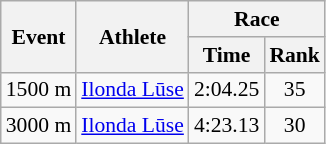<table class="wikitable" border="1" style="font-size:90%">
<tr>
<th rowspan=2>Event</th>
<th rowspan=2>Athlete</th>
<th colspan=2>Race</th>
</tr>
<tr>
<th>Time</th>
<th>Rank</th>
</tr>
<tr>
<td>1500 m</td>
<td><a href='#'>Ilonda Lūse</a></td>
<td align=center>2:04.25</td>
<td align=center>35</td>
</tr>
<tr>
<td>3000 m</td>
<td><a href='#'>Ilonda Lūse</a></td>
<td align=center>4:23.13</td>
<td align=center>30</td>
</tr>
</table>
